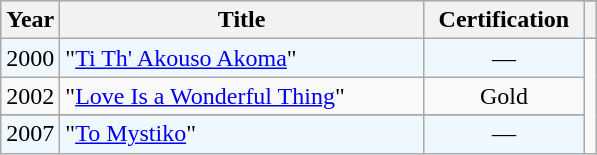<table class="wikitable"|width=100%>
<tr bgcolor="#CCCCCC">
<th width="25" rowspan="2">Year</th>
<th width="235" rowspan="2">Title</th>
<th width="100" rowspan="2">Certification</th>
</tr>
<tr>
<th></th>
</tr>
<tr bgcolor="#F0F8FF">
<td>2000</td>
<td>"<a href='#'>Ti Th' Akouso Akoma</a>"</td>
<td align="center">—</td>
</tr>
<tr>
<td>2002</td>
<td>"<a href='#'>Love Is a Wonderful Thing</a>"</td>
<td align="center">Gold</td>
</tr>
<tr>
</tr>
<tr bgcolor="#F0F8FF">
<td>2007</td>
<td>"<a href='#'>To Mystiko</a>"</td>
<td align="center">—</td>
</tr>
</table>
